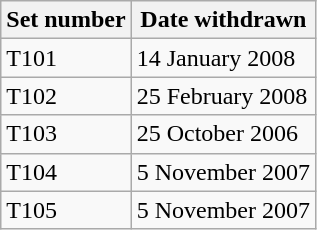<table class="wikitable">
<tr>
<th>Set number</th>
<th>Date withdrawn</th>
</tr>
<tr>
<td>T101</td>
<td>14 January 2008</td>
</tr>
<tr>
<td>T102</td>
<td>25 February 2008</td>
</tr>
<tr>
<td>T103</td>
<td>25 October 2006</td>
</tr>
<tr>
<td>T104</td>
<td>5 November 2007</td>
</tr>
<tr>
<td>T105</td>
<td>5 November 2007</td>
</tr>
</table>
